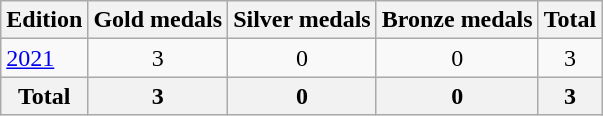<table class="wikitable">
<tr>
<th>Edition</th>
<th>Gold medals</th>
<th>Silver medals</th>
<th>Bronze medals</th>
<th>Total</th>
</tr>
<tr>
<td><a href='#'>2021</a></td>
<td style="text-align:center;">3</td>
<td style="text-align:center;">0</td>
<td style="text-align:center;">0</td>
<td style="text-align:center;">3</td>
</tr>
<tr>
<th>Total</th>
<th style="text-align:center;">3</th>
<th style="text-align:center;">0</th>
<th style="text-align:center;">0</th>
<th style="text-align:center;">3</th>
</tr>
</table>
